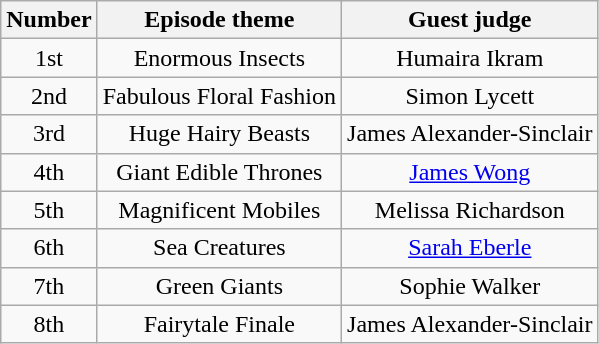<table class="wikitable" style="text-align:center">
<tr>
<th>Number</th>
<th>Episode theme</th>
<th>Guest judge</th>
</tr>
<tr>
<td>1st</td>
<td>Enormous Insects</td>
<td>Humaira Ikram</td>
</tr>
<tr>
<td>2nd</td>
<td>Fabulous Floral Fashion</td>
<td>Simon Lycett</td>
</tr>
<tr>
<td>3rd</td>
<td>Huge Hairy Beasts</td>
<td>James Alexander-Sinclair</td>
</tr>
<tr>
<td>4th</td>
<td>Giant Edible Thrones</td>
<td><a href='#'>James Wong</a></td>
</tr>
<tr>
<td>5th</td>
<td>Magnificent Mobiles</td>
<td>Melissa Richardson</td>
</tr>
<tr>
<td>6th</td>
<td>Sea Creatures</td>
<td><a href='#'>Sarah Eberle</a></td>
</tr>
<tr>
<td>7th</td>
<td>Green Giants</td>
<td>Sophie Walker</td>
</tr>
<tr>
<td>8th</td>
<td>Fairytale Finale</td>
<td>James Alexander-Sinclair</td>
</tr>
</table>
